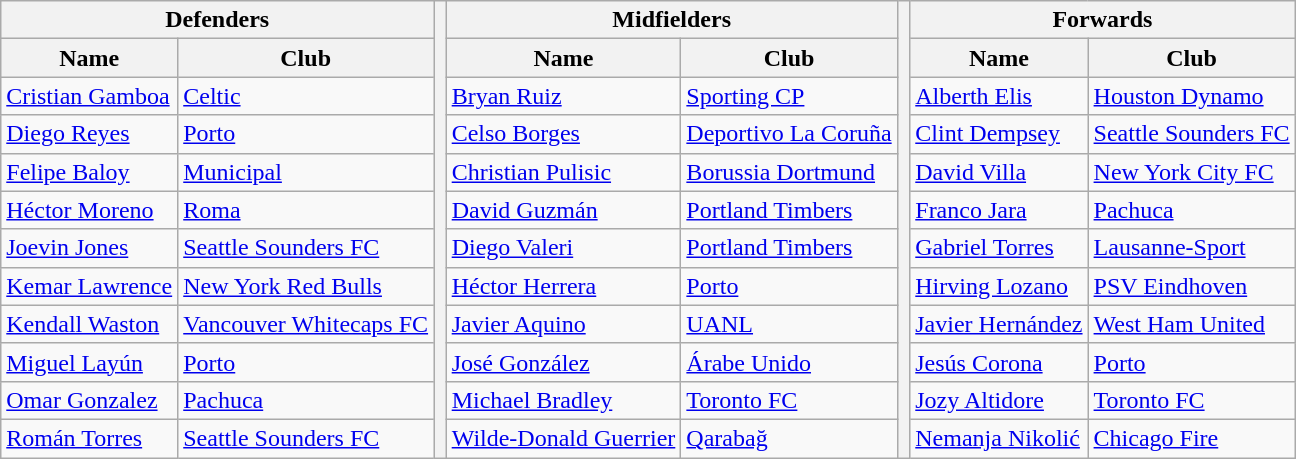<table class="wikitable">
<tr>
<th colspan="2">Defenders</th>
<th rowspan="12" width="1"></th>
<th colspan="2">Midfielders</th>
<th rowspan="12" width="1"></th>
<th colspan="2">Forwards</th>
</tr>
<tr>
<th>Name</th>
<th>Club</th>
<th>Name</th>
<th>Club</th>
<th>Name</th>
<th>Club</th>
</tr>
<tr>
<td> <a href='#'>Cristian Gamboa</a></td>
<td> <a href='#'>Celtic</a></td>
<td> <a href='#'>Bryan Ruiz</a></td>
<td> <a href='#'>Sporting CP</a></td>
<td> <a href='#'>Alberth Elis</a></td>
<td> <a href='#'>Houston Dynamo</a></td>
</tr>
<tr>
<td> <a href='#'>Diego Reyes</a></td>
<td> <a href='#'>Porto</a></td>
<td> <a href='#'>Celso Borges</a></td>
<td> <a href='#'>Deportivo La Coruña</a></td>
<td> <a href='#'>Clint Dempsey</a></td>
<td> <a href='#'>Seattle Sounders FC</a></td>
</tr>
<tr>
<td> <a href='#'>Felipe Baloy</a></td>
<td> <a href='#'>Municipal</a></td>
<td> <a href='#'>Christian Pulisic</a></td>
<td> <a href='#'>Borussia Dortmund</a></td>
<td> <a href='#'>David Villa</a></td>
<td> <a href='#'>New York City FC</a></td>
</tr>
<tr>
<td> <a href='#'>Héctor Moreno</a></td>
<td> <a href='#'>Roma</a></td>
<td> <a href='#'>David Guzmán</a></td>
<td> <a href='#'>Portland Timbers</a></td>
<td> <a href='#'>Franco Jara</a></td>
<td> <a href='#'>Pachuca</a></td>
</tr>
<tr>
<td> <a href='#'>Joevin Jones</a></td>
<td> <a href='#'>Seattle Sounders FC</a></td>
<td> <a href='#'>Diego Valeri</a></td>
<td> <a href='#'>Portland Timbers</a></td>
<td> <a href='#'>Gabriel Torres</a></td>
<td> <a href='#'>Lausanne-Sport</a></td>
</tr>
<tr>
<td> <a href='#'>Kemar Lawrence</a></td>
<td> <a href='#'>New York Red Bulls</a></td>
<td> <a href='#'>Héctor Herrera</a></td>
<td> <a href='#'>Porto</a></td>
<td> <a href='#'>Hirving Lozano</a></td>
<td> <a href='#'>PSV Eindhoven</a></td>
</tr>
<tr>
<td> <a href='#'>Kendall Waston</a></td>
<td> <a href='#'>Vancouver Whitecaps FC</a></td>
<td> <a href='#'>Javier Aquino</a></td>
<td> <a href='#'>UANL</a></td>
<td> <a href='#'>Javier Hernández</a></td>
<td> <a href='#'>West Ham United</a></td>
</tr>
<tr>
<td> <a href='#'>Miguel Layún</a></td>
<td> <a href='#'>Porto</a></td>
<td> <a href='#'>José González</a></td>
<td> <a href='#'>Árabe Unido</a></td>
<td> <a href='#'>Jesús Corona</a></td>
<td> <a href='#'>Porto</a></td>
</tr>
<tr>
<td> <a href='#'>Omar Gonzalez</a></td>
<td> <a href='#'>Pachuca</a></td>
<td> <a href='#'>Michael Bradley</a></td>
<td> <a href='#'>Toronto FC</a></td>
<td> <a href='#'>Jozy Altidore</a></td>
<td> <a href='#'>Toronto FC</a></td>
</tr>
<tr>
<td> <a href='#'>Román Torres</a></td>
<td> <a href='#'>Seattle Sounders FC</a></td>
<td> <a href='#'>Wilde-Donald Guerrier</a></td>
<td> <a href='#'>Qarabağ</a></td>
<td> <a href='#'>Nemanja Nikolić</a></td>
<td> <a href='#'>Chicago Fire</a></td>
</tr>
</table>
